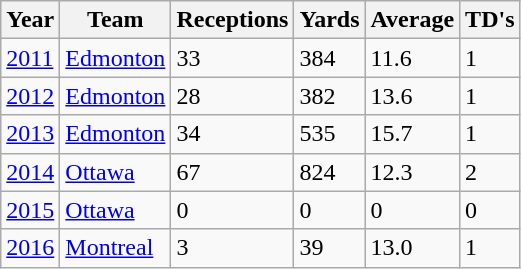<table class="wikitable">
<tr>
<th>Year</th>
<th>Team</th>
<th>Receptions</th>
<th>Yards</th>
<th>Average</th>
<th>TD's</th>
</tr>
<tr>
<td><a href='#'>2011</a></td>
<td><a href='#'>Edmonton</a></td>
<td>33</td>
<td>384</td>
<td>11.6</td>
<td>1</td>
</tr>
<tr>
<td><a href='#'>2012</a></td>
<td><a href='#'>Edmonton</a></td>
<td>28</td>
<td>382</td>
<td>13.6</td>
<td>1</td>
</tr>
<tr>
<td><a href='#'>2013</a></td>
<td><a href='#'>Edmonton</a></td>
<td>34</td>
<td>535</td>
<td>15.7</td>
<td>1</td>
</tr>
<tr>
<td><a href='#'>2014</a></td>
<td><a href='#'>Ottawa</a></td>
<td>67</td>
<td>824</td>
<td>12.3</td>
<td>2</td>
</tr>
<tr>
<td><a href='#'>2015</a></td>
<td><a href='#'>Ottawa</a></td>
<td>0</td>
<td>0</td>
<td>0</td>
<td>0</td>
</tr>
<tr>
<td><a href='#'>2016</a></td>
<td><a href='#'>Montreal</a></td>
<td>3</td>
<td>39</td>
<td>13.0</td>
<td>1</td>
</tr>
</table>
